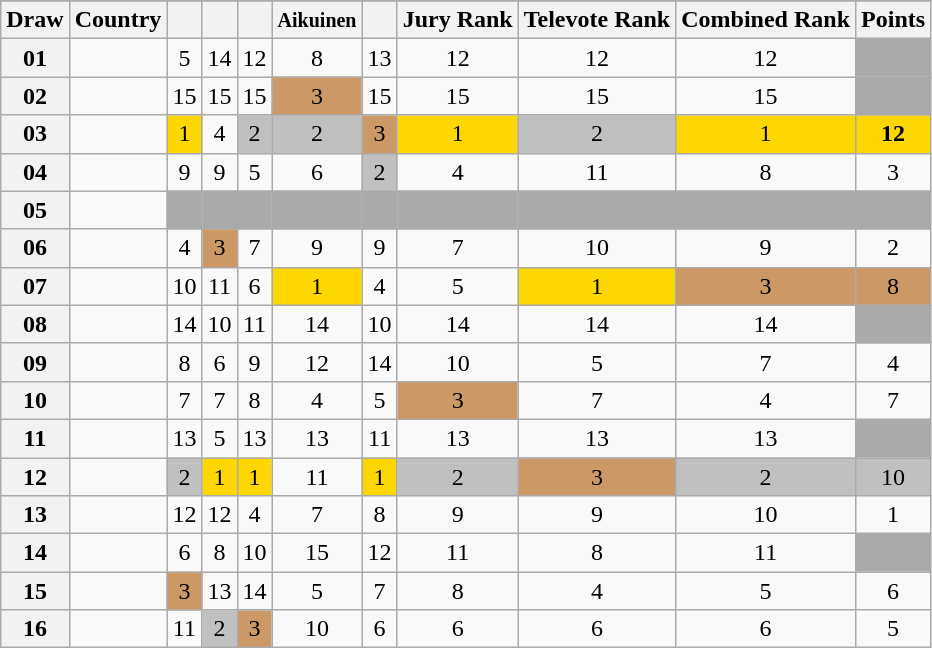<table class="sortable wikitable collapsible plainrowheaders" style="text-align:center;">
<tr>
</tr>
<tr>
<th scope="col">Draw</th>
<th scope="col">Country</th>
<th scope="col"><small></small></th>
<th scope="col"><small></small></th>
<th scope="col"><small></small></th>
<th scope="col"><small>Aikuinen</small></th>
<th scope="col"><small></small></th>
<th scope="col">Jury Rank</th>
<th scope="col">Televote Rank</th>
<th scope="col">Combined Rank</th>
<th scope="col">Points</th>
</tr>
<tr>
<th scope="row" style="text-align:center;">01</th>
<td style="text-align:left;"></td>
<td>5</td>
<td>14</td>
<td>12</td>
<td>8</td>
<td>13</td>
<td>12</td>
<td>12</td>
<td>12</td>
<td style="background:#AAAAAA;"></td>
</tr>
<tr>
<th scope="row" style="text-align:center;">02</th>
<td style="text-align:left;"></td>
<td>15</td>
<td>15</td>
<td>15</td>
<td style="background:#CC9966;">3</td>
<td>15</td>
<td>15</td>
<td>15</td>
<td>15</td>
<td style="background:#AAAAAA;"></td>
</tr>
<tr>
<th scope="row" style="text-align:center;">03</th>
<td style="text-align:left;"></td>
<td style="background:gold;">1</td>
<td>4</td>
<td style="background:silver;">2</td>
<td style="background:silver;">2</td>
<td style="background:#CC9966;">3</td>
<td style="background:gold;">1</td>
<td style="background:silver;">2</td>
<td style="background:gold;">1</td>
<td style="background:gold;"><strong>12</strong></td>
</tr>
<tr>
<th scope="row" style="text-align:center;">04</th>
<td style="text-align:left;"></td>
<td>9</td>
<td>9</td>
<td>5</td>
<td>6</td>
<td style="background:silver;">2</td>
<td>4</td>
<td>11</td>
<td>8</td>
<td>3</td>
</tr>
<tr class="sortbottom">
<th scope="row" style="text-align:center;">05</th>
<td style="text-align:left;"></td>
<td style="background:#AAAAAA;"></td>
<td style="background:#AAAAAA;"></td>
<td style="background:#AAAAAA;"></td>
<td style="background:#AAAAAA;"></td>
<td style="background:#AAAAAA;"></td>
<td style="background:#AAAAAA;"></td>
<td style="background:#AAAAAA;"></td>
<td style="background:#AAAAAA;"></td>
<td style="background:#AAAAAA;"></td>
</tr>
<tr>
<th scope="row" style="text-align:center;">06</th>
<td style="text-align:left;"></td>
<td>4</td>
<td style="background:#CC9966;">3</td>
<td>7</td>
<td>9</td>
<td>9</td>
<td>7</td>
<td>10</td>
<td>9</td>
<td>2</td>
</tr>
<tr>
<th scope="row" style="text-align:center;">07</th>
<td style="text-align:left;"></td>
<td>10</td>
<td>11</td>
<td>6</td>
<td style="background:gold;">1</td>
<td>4</td>
<td>5</td>
<td style="background:gold;">1</td>
<td style="background:#CC9966;">3</td>
<td style="background:#CC9966;">8</td>
</tr>
<tr>
<th scope="row" style="text-align:center;">08</th>
<td style="text-align:left;"></td>
<td>14</td>
<td>10</td>
<td>11</td>
<td>14</td>
<td>10</td>
<td>14</td>
<td>14</td>
<td>14</td>
<td style="background:#AAAAAA;"></td>
</tr>
<tr>
<th scope="row" style="text-align:center;">09</th>
<td style="text-align:left;"></td>
<td>8</td>
<td>6</td>
<td>9</td>
<td>12</td>
<td>14</td>
<td>10</td>
<td>5</td>
<td>7</td>
<td>4</td>
</tr>
<tr>
<th scope="row" style="text-align:center;">10</th>
<td style="text-align:left;"></td>
<td>7</td>
<td>7</td>
<td>8</td>
<td>4</td>
<td>5</td>
<td style="background:#CC9966;">3</td>
<td>7</td>
<td>4</td>
<td>7</td>
</tr>
<tr>
<th scope="row" style="text-align:center;">11</th>
<td style="text-align:left;"></td>
<td>13</td>
<td>5</td>
<td>13</td>
<td>13</td>
<td>11</td>
<td>13</td>
<td>13</td>
<td>13</td>
<td style="background:#AAAAAA;"></td>
</tr>
<tr>
<th scope="row" style="text-align:center;">12</th>
<td style="text-align:left;"></td>
<td style="background:silver;">2</td>
<td style="background:gold;">1</td>
<td style="background:gold;">1</td>
<td>11</td>
<td style="background:gold;">1</td>
<td style="background:silver;">2</td>
<td style="background:#CC9966;">3</td>
<td style="background:silver;">2</td>
<td style="background:silver;">10</td>
</tr>
<tr>
<th scope="row" style="text-align:center;">13</th>
<td style="text-align:left;"></td>
<td>12</td>
<td>12</td>
<td>4</td>
<td>7</td>
<td>8</td>
<td>9</td>
<td>9</td>
<td>10</td>
<td>1</td>
</tr>
<tr>
<th scope="row" style="text-align:center;">14</th>
<td style="text-align:left;"></td>
<td>6</td>
<td>8</td>
<td>10</td>
<td>15</td>
<td>12</td>
<td>11</td>
<td>8</td>
<td>11</td>
<td style="background:#AAAAAA;"></td>
</tr>
<tr>
<th scope="row" style="text-align:center;">15</th>
<td style="text-align:left;"></td>
<td style="background:#CC9966;">3</td>
<td>13</td>
<td>14</td>
<td>5</td>
<td>7</td>
<td>8</td>
<td>4</td>
<td>5</td>
<td>6</td>
</tr>
<tr>
<th scope="row" style="text-align:center;">16</th>
<td style="text-align:left;"></td>
<td>11</td>
<td style="background:silver;">2</td>
<td style="background:#CC9966;">3</td>
<td>10</td>
<td>6</td>
<td>6</td>
<td>6</td>
<td>6</td>
<td>5</td>
</tr>
</table>
